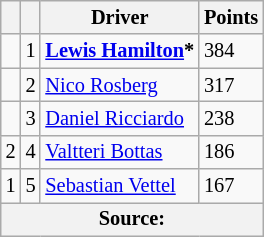<table class="wikitable" style="font-size: 85%;">
<tr>
<th></th>
<th></th>
<th>Driver</th>
<th>Points</th>
</tr>
<tr>
<td></td>
<td align="center">1</td>
<td> <strong><a href='#'>Lewis Hamilton</a>*</strong></td>
<td>384</td>
</tr>
<tr>
<td></td>
<td align="center">2</td>
<td> <a href='#'>Nico Rosberg</a></td>
<td>317</td>
</tr>
<tr>
<td></td>
<td align="center">3</td>
<td> <a href='#'>Daniel Ricciardo</a></td>
<td>238</td>
</tr>
<tr>
<td> 2</td>
<td align="center">4</td>
<td> <a href='#'>Valtteri Bottas</a></td>
<td>186</td>
</tr>
<tr>
<td> 1</td>
<td align="center">5</td>
<td> <a href='#'>Sebastian Vettel</a></td>
<td>167</td>
</tr>
<tr>
<th colspan=4>Source:</th>
</tr>
</table>
